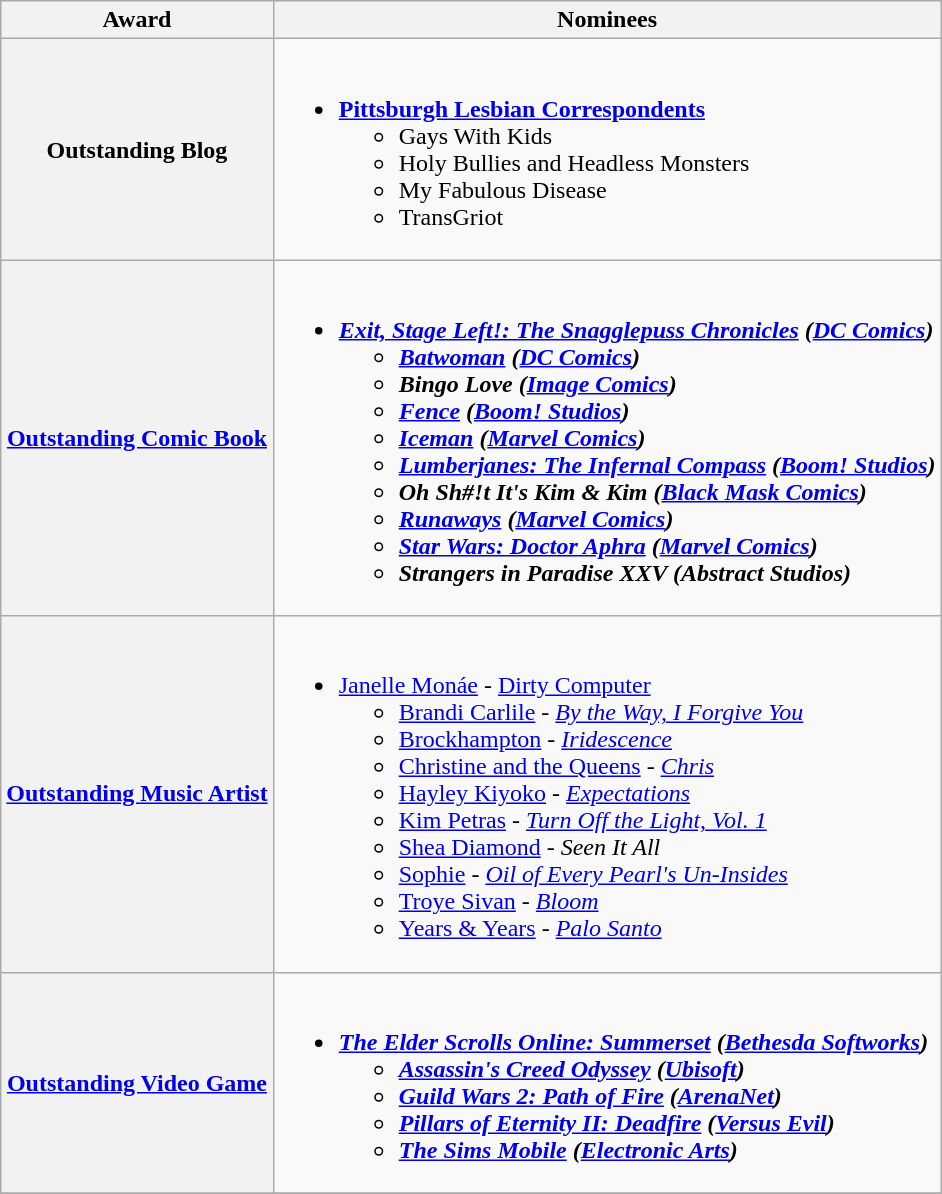<table class="wikitable sortable">
<tr>
<th>Award</th>
<th>Nominees</th>
</tr>
<tr>
<th scope="row">Outstanding Blog</th>
<td><br><ul><li><strong><a href='#'>Pittsburgh Lesbian Correspondents</a></strong><ul><li>Gays With Kids</li><li>Holy Bullies and Headless Monsters</li><li>My Fabulous Disease</li><li>TransGriot</li></ul></li></ul></td>
</tr>
<tr>
<th scope="row"><a href='#'>Outstanding Comic Book</a></th>
<td><br><ul><li><strong><em><a href='#'>Exit, Stage Left!: The Snagglepuss Chronicles</a><em> (<a href='#'>DC Comics</a>)<strong><ul><li></em><a href='#'>Batwoman</a><em> (<a href='#'>DC Comics</a>)</li><li></em>Bingo Love<em> (<a href='#'>Image Comics</a>)</li><li></em><a href='#'>Fence</a><em> (<a href='#'>Boom! Studios</a>)</li><li></em><a href='#'>Iceman</a><em> (<a href='#'>Marvel Comics</a>)</li><li></em><a href='#'>Lumberjanes: The Infernal Compass</a><em> (<a href='#'>Boom! Studios</a>)</li><li></em>Oh Sh#!t It's Kim & Kim<em> (<a href='#'>Black Mask Comics</a>)</li><li></em><a href='#'>Runaways</a><em> (<a href='#'>Marvel Comics</a>)</li><li></em><a href='#'>Star Wars: Doctor Aphra</a><em> (<a href='#'>Marvel Comics</a>)</li><li></em>Strangers in Paradise XXV<em> (Abstract Studios)</li></ul></li></ul></td>
</tr>
<tr>
<th scope="row"><a href='#'>Outstanding Music Artist</a></th>
<td><br><ul><li></strong><a href='#'>Janelle Monáe</a> - </em><a href='#'>Dirty Computer</a></em></strong><ul><li><a href='#'>Brandi Carlile</a> - <em><a href='#'>By the Way, I Forgive You</a></em></li><li><a href='#'>Brockhampton</a> - <em><a href='#'>Iridescence</a></em></li><li><a href='#'>Christine and the Queens</a> - <em><a href='#'>Chris</a></em></li><li><a href='#'>Hayley Kiyoko</a> - <em><a href='#'>Expectations</a></em></li><li><a href='#'>Kim Petras</a> - <em><a href='#'>Turn Off the Light, Vol. 1</a></em></li><li><a href='#'>Shea Diamond</a> - <em>Seen It All</em></li><li><a href='#'>Sophie</a> - <em><a href='#'>Oil of Every Pearl's Un-Insides</a></em></li><li><a href='#'>Troye Sivan</a> - <em><a href='#'>Bloom</a></em></li><li><a href='#'>Years & Years</a> - <em><a href='#'>Palo Santo</a></em></li></ul></li></ul></td>
</tr>
<tr>
<th scope="row"><a href='#'>Outstanding Video Game</a></th>
<td><br><ul><li><strong><em><a href='#'>The Elder Scrolls Online: Summerset</a><em> (<a href='#'>Bethesda Softworks</a>)<strong><ul><li></em><a href='#'>Assassin's Creed Odyssey</a><em> (<a href='#'>Ubisoft</a>)</li><li></em><a href='#'>Guild Wars 2: Path of Fire</a><em> (<a href='#'>ArenaNet</a>)</li><li></em><a href='#'>Pillars of Eternity II: Deadfire</a><em> (<a href='#'>Versus Evil</a>)</li><li></em><a href='#'>The Sims Mobile</a><em> (<a href='#'>Electronic Arts</a>)</li></ul></li></ul></td>
</tr>
<tr>
</tr>
</table>
